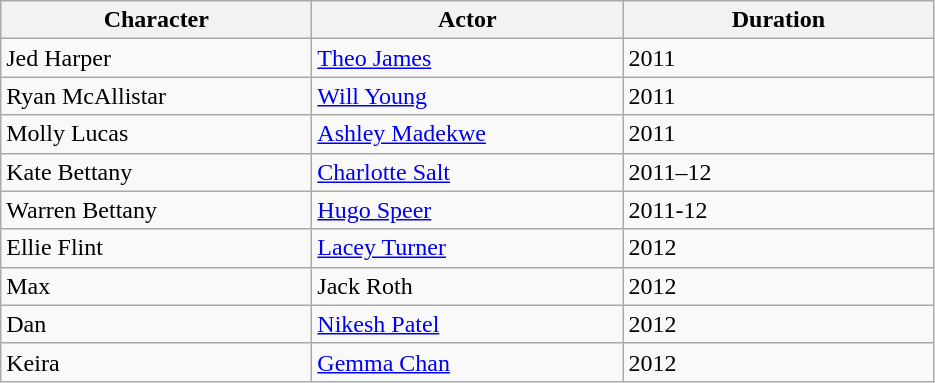<table class="wikitable">
<tr>
<th width="200" scope="col">Character</th>
<th width="200">Actor</th>
<th width="200">Duration</th>
</tr>
<tr>
<td>Jed Harper</td>
<td><a href='#'>Theo James</a></td>
<td>2011</td>
</tr>
<tr>
<td>Ryan McAllistar</td>
<td><a href='#'>Will Young</a></td>
<td>2011</td>
</tr>
<tr>
<td>Molly Lucas</td>
<td><a href='#'>Ashley Madekwe</a></td>
<td>2011</td>
</tr>
<tr>
<td>Kate Bettany</td>
<td><a href='#'>Charlotte Salt</a></td>
<td>2011–12</td>
</tr>
<tr>
<td>Warren Bettany</td>
<td><a href='#'>Hugo Speer</a></td>
<td>2011-12</td>
</tr>
<tr>
<td>Ellie Flint</td>
<td><a href='#'>Lacey Turner</a></td>
<td>2012</td>
</tr>
<tr>
<td>Max</td>
<td>Jack Roth</td>
<td>2012</td>
</tr>
<tr>
<td>Dan</td>
<td><a href='#'>Nikesh Patel</a></td>
<td>2012</td>
</tr>
<tr>
<td>Keira</td>
<td><a href='#'>Gemma Chan</a></td>
<td>2012</td>
</tr>
</table>
